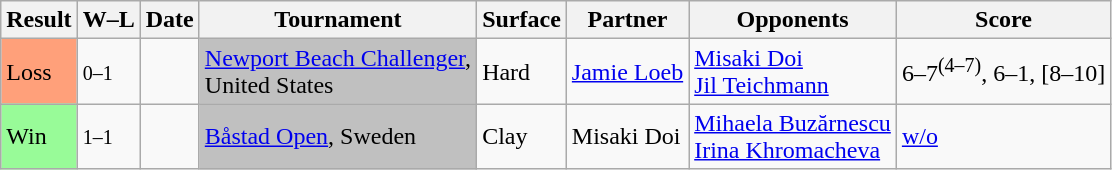<table class="sortable wikitable">
<tr>
<th>Result</th>
<th class="unsortable">W–L</th>
<th>Date</th>
<th>Tournament</th>
<th>Surface</th>
<th>Partner</th>
<th>Opponents</th>
<th class="unsortable">Score</th>
</tr>
<tr>
<td bgcolor="FFA07A">Loss</td>
<td><small>0–1</small></td>
<td><a href='#'></a></td>
<td bgcolor="silver"><a href='#'>Newport Beach Challenger</a>, <br>United States</td>
<td>Hard</td>
<td> <a href='#'>Jamie Loeb</a></td>
<td> <a href='#'>Misaki Doi</a> <br>  <a href='#'>Jil Teichmann</a></td>
<td>6–7<sup>(4–7)</sup>, 6–1, [8–10]</td>
</tr>
<tr>
<td bgcolor=98FB98>Win</td>
<td><small>1–1</small></td>
<td><a href='#'></a></td>
<td bgcolor="silver"><a href='#'>Båstad Open</a>, Sweden</td>
<td>Clay</td>
<td> Misaki Doi</td>
<td> <a href='#'>Mihaela Buzărnescu</a> <br>  <a href='#'>Irina Khromacheva</a></td>
<td><a href='#'>w/o</a></td>
</tr>
</table>
